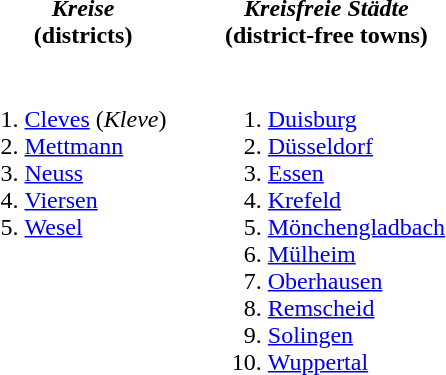<table>
<tr>
<th width="50%"><em>Kreise</em><br>(districts)</th>
<th width="50%"><em>Kreisfreie Städte</em><br>(district-free towns)</th>
</tr>
<tr>
<td valign="top"><br><ol><li><a href='#'>Cleves</a> (<em>Kleve</em>)</li><li><a href='#'>Mettmann</a></li><li><a href='#'>Neuss</a></li><li><a href='#'>Viersen</a></li><li><a href='#'>Wesel</a></li></ol></td>
<td valign="top"><br><ol><li><a href='#'>Duisburg</a></li><li><a href='#'>Düsseldorf</a></li><li><a href='#'>Essen</a></li><li><a href='#'>Krefeld</a></li><li><a href='#'>Mönchengladbach</a></li><li><a href='#'>Mülheim</a></li><li><a href='#'>Oberhausen</a></li><li><a href='#'>Remscheid</a></li><li><a href='#'>Solingen</a></li><li><a href='#'>Wuppertal</a></li></ol></td>
</tr>
</table>
